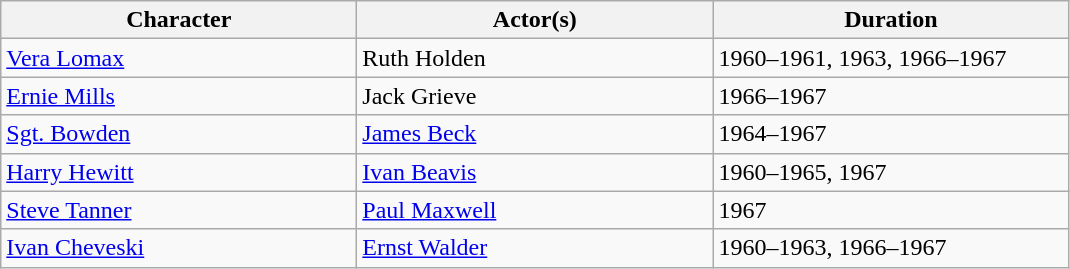<table class="wikitable">
<tr>
<th scope="col" style="width:230px;">Character</th>
<th scope="col" style="width:230px;">Actor(s)</th>
<th scope="col" style="width:230px;">Duration</th>
</tr>
<tr>
<td><a href='#'>Vera Lomax</a></td>
<td>Ruth Holden</td>
<td>1960–1961, 1963, 1966–1967</td>
</tr>
<tr>
<td><a href='#'>Ernie Mills</a></td>
<td>Jack Grieve</td>
<td>1966–1967</td>
</tr>
<tr>
<td><a href='#'>Sgt. Bowden</a></td>
<td><a href='#'>James Beck</a></td>
<td>1964–1967</td>
</tr>
<tr>
<td><a href='#'>Harry Hewitt</a></td>
<td><a href='#'>Ivan Beavis</a></td>
<td>1960–1965, 1967</td>
</tr>
<tr>
<td><a href='#'>Steve Tanner</a></td>
<td><a href='#'>Paul Maxwell</a></td>
<td>1967</td>
</tr>
<tr>
<td><a href='#'>Ivan Cheveski</a></td>
<td><a href='#'>Ernst Walder</a></td>
<td>1960–1963, 1966–1967</td>
</tr>
</table>
